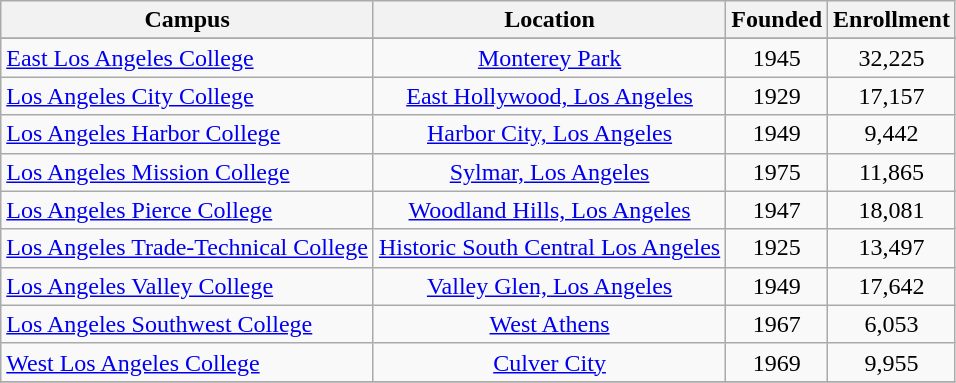<table class="wikitable sortable" style="text-align:center;">
<tr>
<th rowspan="2">Campus</th>
<th rowspan="2">Location</th>
<th rowspan="2">Founded</th>
<th rowspan="2">Enrollment</th>
</tr>
<tr>
</tr>
<tr>
</tr>
<tr>
<td align="left"><a href='#'>East Los Angeles College</a></td>
<td><a href='#'>Monterey Park</a></td>
<td>1945</td>
<td>32,225</td>
</tr>
<tr>
<td align="left"><a href='#'>Los Angeles City College</a></td>
<td><a href='#'>East Hollywood, Los Angeles</a></td>
<td>1929</td>
<td>17,157</td>
</tr>
<tr>
<td align="left"><a href='#'>Los Angeles Harbor College</a></td>
<td><a href='#'>Harbor City, Los Angeles</a></td>
<td>1949</td>
<td>9,442</td>
</tr>
<tr>
<td align="left"><a href='#'>Los Angeles Mission College</a></td>
<td><a href='#'>Sylmar, Los Angeles</a></td>
<td>1975</td>
<td>11,865</td>
</tr>
<tr>
<td align="left"><a href='#'>Los Angeles Pierce College</a></td>
<td><a href='#'>Woodland Hills, Los Angeles</a></td>
<td>1947</td>
<td>18,081</td>
</tr>
<tr>
<td align="left"><a href='#'>Los Angeles Trade-Technical College</a></td>
<td><a href='#'>Historic South Central Los Angeles</a></td>
<td>1925</td>
<td>13,497</td>
</tr>
<tr>
<td align="left"><a href='#'>Los Angeles Valley College</a></td>
<td><a href='#'>Valley Glen, Los Angeles</a></td>
<td>1949</td>
<td>17,642</td>
</tr>
<tr>
<td align="left"><a href='#'>Los Angeles Southwest College</a></td>
<td><a href='#'>West Athens</a></td>
<td>1967</td>
<td>6,053</td>
</tr>
<tr>
<td align="left"><a href='#'>West Los Angeles College</a></td>
<td><a href='#'>Culver City</a></td>
<td>1969</td>
<td>9,955</td>
</tr>
<tr>
</tr>
</table>
